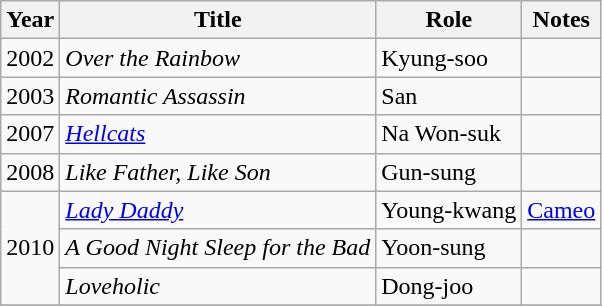<table class="wikitable sortable plainrowheaders">
<tr>
<th scope="col">Year</th>
<th scope="col">Title</th>
<th scope="col">Role</th>
<th scope="col">Notes</th>
</tr>
<tr>
<td>2002</td>
<td><em>Over the Rainbow</em></td>
<td>Kyung-soo</td>
<td></td>
</tr>
<tr>
<td>2003</td>
<td><em>Romantic Assassin</em></td>
<td>San</td>
<td></td>
</tr>
<tr>
<td>2007</td>
<td><em><a href='#'>Hellcats</a></em></td>
<td>Na Won-suk</td>
<td></td>
</tr>
<tr>
<td>2008</td>
<td><em>Like Father, Like Son</em></td>
<td>Gun-sung</td>
<td></td>
</tr>
<tr>
<td rowspan="3">2010</td>
<td><em><a href='#'>Lady Daddy</a></em></td>
<td>Young-kwang</td>
<td><a href='#'>Cameo</a></td>
</tr>
<tr>
<td><em>A Good Night Sleep for the Bad</em></td>
<td>Yoon-sung</td>
<td></td>
</tr>
<tr>
<td><em>Loveholic</em></td>
<td>Dong-joo</td>
<td></td>
</tr>
<tr>
</tr>
</table>
